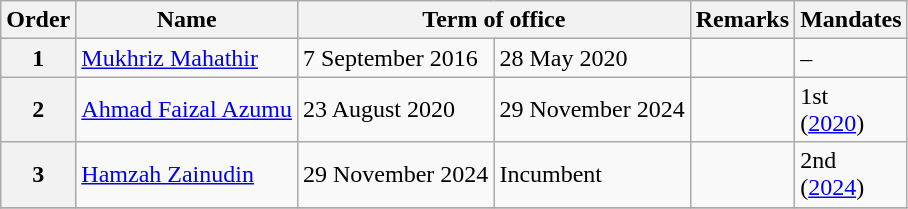<table class="wikitable">
<tr>
<th>Order</th>
<th>Name</th>
<th colspan="2">Term of office</th>
<th>Remarks</th>
<th>Mandates</th>
</tr>
<tr>
<th>1</th>
<td><a href='#'>Mukhriz Mahathir</a></td>
<td>7 September 2016</td>
<td>28 May 2020</td>
<td></td>
<td>–</td>
</tr>
<tr>
<th>2</th>
<td><a href='#'>Ahmad Faizal Azumu</a></td>
<td>23 August 2020</td>
<td>29 November 2024</td>
<td></td>
<td>1st <br> (<a href='#'>2020</a>)</td>
</tr>
<tr>
<th>3</th>
<td><a href='#'>Hamzah Zainudin</a></td>
<td>29 November 2024</td>
<td>Incumbent</td>
<td></td>
<td>2nd <br> (<a href='#'>2024</a>)</td>
</tr>
<tr>
</tr>
</table>
